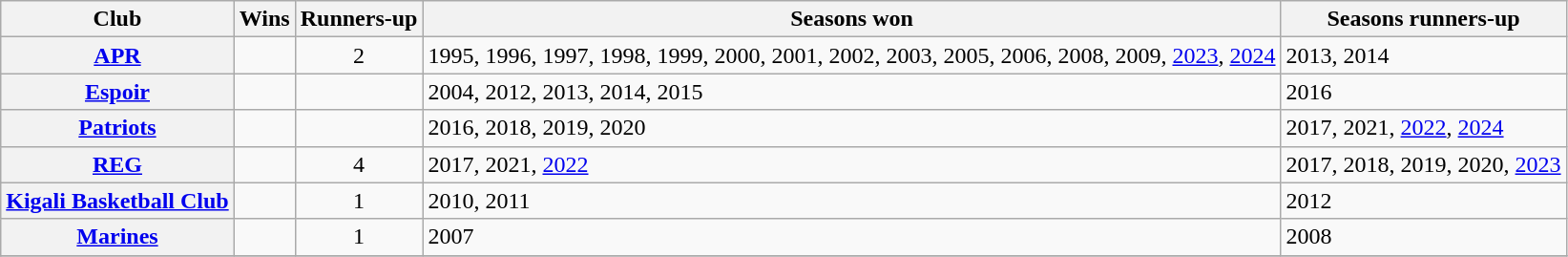<table class="wikitable sortable plainrowheaders" style="text-align:left">
<tr>
<th scope="col">Club</th>
<th scope="col">Wins</th>
<th scope="col">Runners-up</th>
<th scope="col">Seasons won</th>
<th scope="col">Seasons runners-up</th>
</tr>
<tr>
<th scope="row"><a href='#'>APR</a></th>
<td></td>
<td align="center">2</td>
<td>1995, 1996, 1997, 1998, 1999, 2000, 2001, 2002, 2003, 2005, 2006, 2008, 2009, <a href='#'>2023</a>, <a href='#'>2024</a></td>
<td>2013, 2014</td>
</tr>
<tr>
<th scope="row"><a href='#'>Espoir</a></th>
<td></td>
<td></td>
<td>2004, 2012, 2013, 2014, 2015</td>
<td>2016</td>
</tr>
<tr>
<th scope="row"><a href='#'>Patriots</a></th>
<td></td>
<td></td>
<td>2016, 2018, 2019, 2020</td>
<td>2017, 2021, <a href='#'>2022</a>, <a href='#'>2024</a></td>
</tr>
<tr>
<th scope="row"><a href='#'>REG</a></th>
<td></td>
<td align="center">4</td>
<td>2017, 2021, <a href='#'>2022</a></td>
<td>2017, 2018, 2019, 2020, <a href='#'>2023</a></td>
</tr>
<tr>
<th scope="row"><a href='#'>Kigali Basketball Club</a></th>
<td></td>
<td align="center">1</td>
<td>2010, 2011</td>
<td>2012</td>
</tr>
<tr>
<th scope="row"><a href='#'>Marines</a></th>
<td></td>
<td align="center">1</td>
<td>2007</td>
<td>2008</td>
</tr>
<tr>
</tr>
</table>
